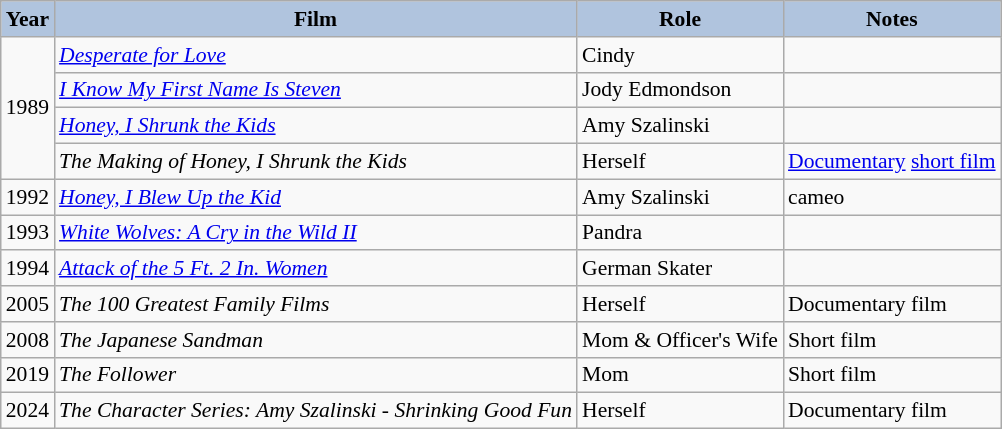<table class="wikitable sortable" style="font-size:90%;">
<tr>
<th style="background:#B0C4DE;">Year</th>
<th style="background:#B0C4DE;">Film</th>
<th style="background:#B0C4DE;">Role</th>
<th style="background:#B0C4DE;">Notes</th>
</tr>
<tr>
<td rowspan=4>1989</td>
<td><em><a href='#'>Desperate for Love</a></em></td>
<td>Cindy</td>
<td></td>
</tr>
<tr>
<td><em><a href='#'>I Know My First Name Is Steven</a></em></td>
<td>Jody Edmondson</td>
<td></td>
</tr>
<tr>
<td><em><a href='#'>Honey, I Shrunk the Kids</a></em></td>
<td>Amy Szalinski</td>
<td></td>
</tr>
<tr>
<td><em>The Making of Honey, I Shrunk the Kids</em></td>
<td>Herself</td>
<td><a href='#'>Documentary</a> <a href='#'>short film</a></td>
</tr>
<tr>
<td rowspan="1">1992</td>
<td><em><a href='#'>Honey, I Blew Up the Kid</a></em></td>
<td>Amy Szalinski</td>
<td>cameo</td>
</tr>
<tr>
<td rowspan="1">1993</td>
<td><em><a href='#'>White Wolves: A Cry in the Wild II</a></em></td>
<td>Pandra</td>
<td></td>
</tr>
<tr>
<td rowspan="1">1994</td>
<td><em><a href='#'>Attack of the 5 Ft. 2 In. Women</a></em></td>
<td>German Skater</td>
<td></td>
</tr>
<tr>
<td rowspan="1">2005</td>
<td><em>The 100 Greatest Family Films</em></td>
<td>Herself</td>
<td>Documentary film</td>
</tr>
<tr>
<td rowspan="1">2008</td>
<td><em>The Japanese Sandman</em></td>
<td>Mom & Officer's Wife</td>
<td>Short film</td>
</tr>
<tr>
<td rowspan="1">2019</td>
<td><em>The Follower</em></td>
<td>Mom</td>
<td>Short film</td>
</tr>
<tr>
<td rowspan="1">2024</td>
<td><em>The Character Series: Amy Szalinski - Shrinking Good Fun</em></td>
<td>Herself</td>
<td>Documentary film</td>
</tr>
</table>
